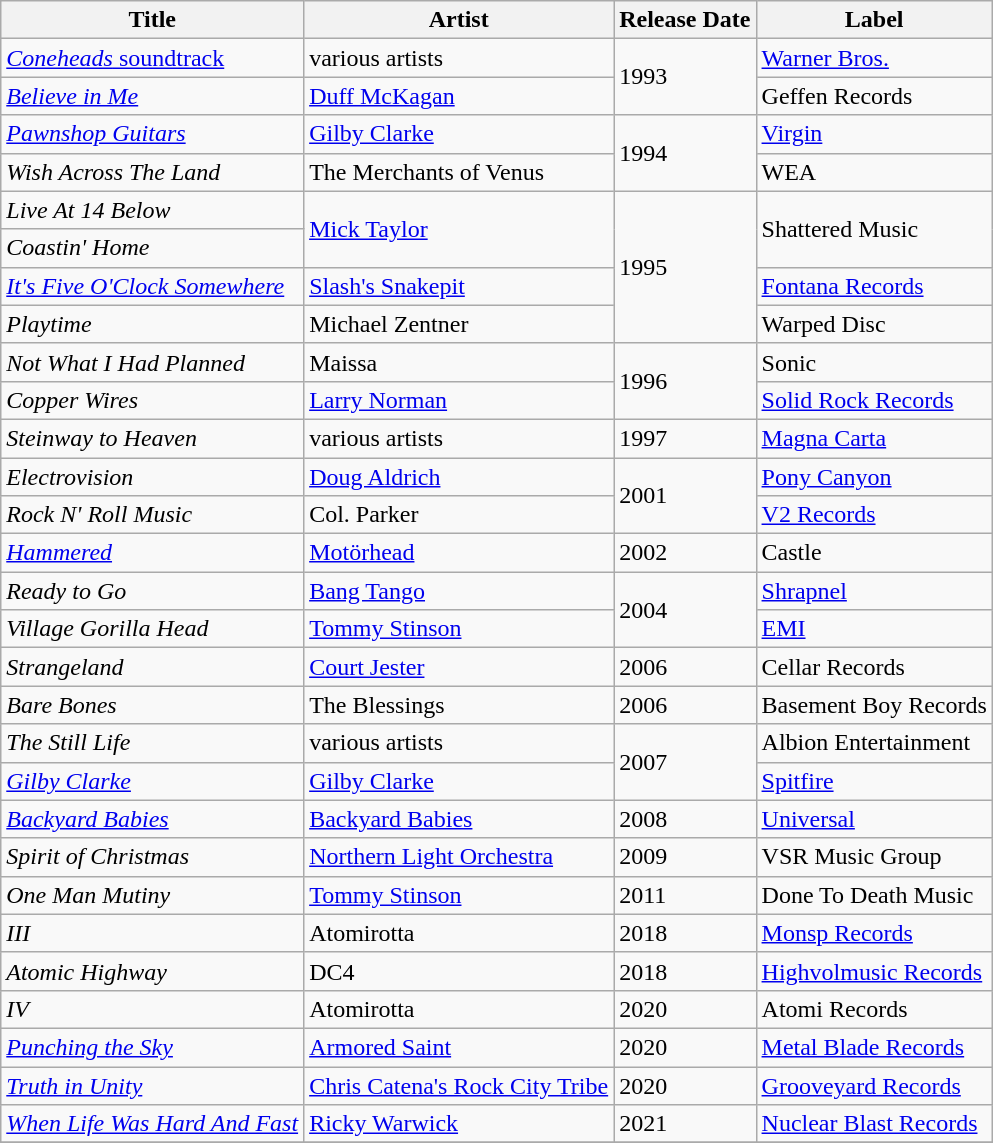<table class="wikitable">
<tr>
<th>Title</th>
<th>Artist</th>
<th>Release Date</th>
<th>Label</th>
</tr>
<tr>
<td><a href='#'><em>Coneheads</em> soundtrack</a></td>
<td>various artists</td>
<td rowspan="2">1993</td>
<td><a href='#'>Warner Bros.</a></td>
</tr>
<tr>
<td><em><a href='#'>Believe in Me</a></em></td>
<td><a href='#'>Duff McKagan</a></td>
<td>Geffen Records</td>
</tr>
<tr>
<td><em><a href='#'>Pawnshop Guitars</a></em></td>
<td><a href='#'>Gilby Clarke</a></td>
<td rowspan="2">1994</td>
<td><a href='#'>Virgin</a></td>
</tr>
<tr>
<td><em>Wish Across The Land</em></td>
<td>The Merchants of Venus</td>
<td>WEA</td>
</tr>
<tr>
<td><em>Live At 14 Below</em></td>
<td rowspan="2"><a href='#'>Mick Taylor</a></td>
<td rowspan="4">1995</td>
<td rowspan="2">Shattered Music</td>
</tr>
<tr>
<td><em>Coastin' Home</em></td>
</tr>
<tr>
<td><em><a href='#'>It's Five O'Clock Somewhere</a></em></td>
<td><a href='#'>Slash's Snakepit</a></td>
<td><a href='#'>Fontana Records</a></td>
</tr>
<tr>
<td><em>Playtime</em></td>
<td>Michael Zentner</td>
<td>Warped Disc</td>
</tr>
<tr>
<td><em>Not What I Had Planned</em></td>
<td>Maissa</td>
<td rowspan="2">1996</td>
<td>Sonic</td>
</tr>
<tr>
<td><em>Copper Wires</em></td>
<td><a href='#'>Larry Norman</a></td>
<td><a href='#'>Solid Rock Records</a></td>
</tr>
<tr>
<td><em>Steinway to Heaven</em></td>
<td>various artists</td>
<td>1997</td>
<td><a href='#'>Magna Carta</a></td>
</tr>
<tr>
<td><em>Electrovision</em></td>
<td><a href='#'>Doug Aldrich</a></td>
<td rowspan="2">2001</td>
<td><a href='#'>Pony Canyon</a></td>
</tr>
<tr>
<td><em>Rock N' Roll Music</em></td>
<td>Col. Parker</td>
<td><a href='#'>V2 Records</a></td>
</tr>
<tr>
<td><em><a href='#'>Hammered</a></em></td>
<td><a href='#'>Motörhead</a></td>
<td>2002</td>
<td>Castle</td>
</tr>
<tr>
<td><em>Ready to Go</em></td>
<td><a href='#'>Bang Tango</a></td>
<td rowspan="2">2004</td>
<td><a href='#'>Shrapnel</a></td>
</tr>
<tr>
<td><em>Village Gorilla Head</em></td>
<td><a href='#'>Tommy Stinson</a></td>
<td><a href='#'>EMI</a></td>
</tr>
<tr>
<td><em>Strangeland</em></td>
<td><a href='#'>Court Jester</a></td>
<td>2006</td>
<td>Cellar Records</td>
</tr>
<tr>
<td><em>Bare Bones</em></td>
<td>The Blessings</td>
<td>2006</td>
<td>Basement Boy Records</td>
</tr>
<tr>
<td><em>The Still Life</em></td>
<td>various artists</td>
<td rowspan="2">2007</td>
<td>Albion Entertainment</td>
</tr>
<tr>
<td><em><a href='#'>Gilby Clarke</a></em></td>
<td><a href='#'>Gilby Clarke</a></td>
<td><a href='#'>Spitfire</a></td>
</tr>
<tr>
<td><em><a href='#'>Backyard Babies</a></em></td>
<td><a href='#'>Backyard Babies</a></td>
<td>2008</td>
<td><a href='#'>Universal</a></td>
</tr>
<tr>
<td><em>Spirit of Christmas</em></td>
<td><a href='#'>Northern Light Orchestra</a></td>
<td>2009</td>
<td>VSR Music Group</td>
</tr>
<tr>
<td><em>One Man Mutiny</em></td>
<td><a href='#'>Tommy Stinson</a></td>
<td>2011</td>
<td>Done To Death Music</td>
</tr>
<tr>
<td><em>III</em></td>
<td>Atomirotta</td>
<td>2018</td>
<td><a href='#'>Monsp Records</a></td>
</tr>
<tr>
<td><em>Atomic Highway</em></td>
<td>DC4</td>
<td>2018</td>
<td><a href='#'>Highvolmusic Records</a></td>
</tr>
<tr>
<td><em>IV</em></td>
<td>Atomirotta</td>
<td>2020</td>
<td>Atomi Records</td>
</tr>
<tr>
<td><em><a href='#'>Punching the Sky</a></em></td>
<td><a href='#'>Armored Saint</a></td>
<td>2020</td>
<td><a href='#'>Metal Blade Records</a></td>
</tr>
<tr>
<td><em><a href='#'>Truth in Unity</a></em></td>
<td><a href='#'>Chris Catena's Rock City Tribe</a></td>
<td>2020</td>
<td><a href='#'>Grooveyard Records</a></td>
</tr>
<tr>
<td><em><a href='#'>When Life Was Hard And Fast</a></em></td>
<td><a href='#'>Ricky Warwick</a></td>
<td>2021</td>
<td><a href='#'>Nuclear Blast Records</a></td>
</tr>
<tr>
</tr>
</table>
